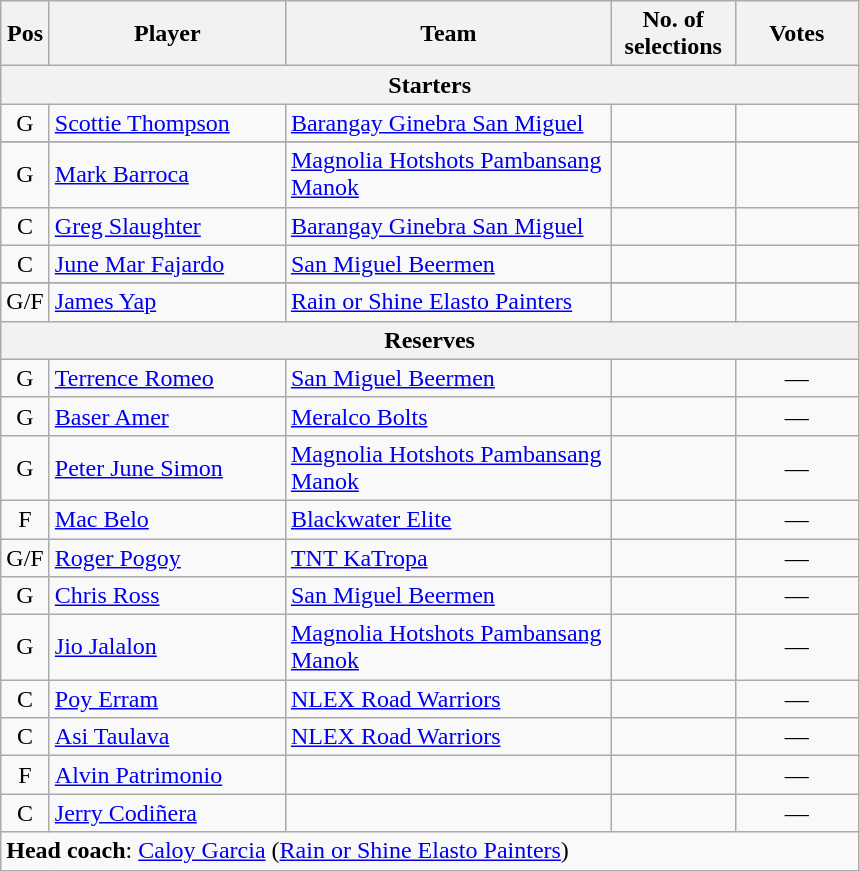<table class="wikitable" style="text-align:center">
<tr>
<th scope="col" width="25px">Pos</th>
<th scope="col" width="150px">Player</th>
<th scope="col" width="210px">Team</th>
<th scope="col" width="75px">No. of selections</th>
<th scope="col" width="75px">Votes</th>
</tr>
<tr>
<th scope="col" colspan="5">Starters</th>
</tr>
<tr>
<td>G</td>
<td style="text-align:left"><a href='#'>Scottie Thompson</a></td>
<td style="text-align:left"><a href='#'>Barangay Ginebra San Miguel</a></td>
<td></td>
<td></td>
</tr>
<tr>
</tr>
<tr>
<td>G</td>
<td style="text-align:left"><a href='#'>Mark Barroca</a></td>
<td style="text-align:left"><a href='#'>Magnolia Hotshots Pambansang Manok</a></td>
<td></td>
<td></td>
</tr>
<tr>
<td>C</td>
<td style="text-align:left"><a href='#'>Greg Slaughter</a></td>
<td style="text-align:left"><a href='#'>Barangay Ginebra San Miguel</a></td>
<td></td>
<td></td>
</tr>
<tr>
<td>C</td>
<td style="text-align:left"><a href='#'>June Mar Fajardo</a></td>
<td style="text-align:left"><a href='#'>San Miguel Beermen</a></td>
<td></td>
<td></td>
</tr>
<tr>
</tr>
<tr>
<td>G/F</td>
<td style="text-align:left"><a href='#'>James Yap</a></td>
<td style="text-align:left"><a href='#'>Rain or Shine Elasto Painters</a></td>
<td></td>
<td></td>
</tr>
<tr>
<th scope="col" colspan="5">Reserves</th>
</tr>
<tr>
<td>G</td>
<td style="text-align:left"><a href='#'>Terrence Romeo</a></td>
<td style="text-align:left"><a href='#'>San Miguel Beermen</a></td>
<td></td>
<td>—</td>
</tr>
<tr>
<td>G</td>
<td style="text-align:left"><a href='#'>Baser Amer</a></td>
<td style="text-align:left"><a href='#'>Meralco Bolts</a></td>
<td></td>
<td>—</td>
</tr>
<tr>
<td>G</td>
<td style="text-align:left"><a href='#'>Peter June Simon</a></td>
<td style="text-align:left"><a href='#'>Magnolia Hotshots Pambansang Manok</a></td>
<td></td>
<td>—</td>
</tr>
<tr>
<td>F</td>
<td style="text-align:left"><a href='#'>Mac Belo</a></td>
<td style="text-align:left"><a href='#'>Blackwater Elite</a></td>
<td></td>
<td>—</td>
</tr>
<tr>
<td>G/F</td>
<td style="text-align:left"><a href='#'>Roger Pogoy</a></td>
<td style="text-align:left"><a href='#'>TNT KaTropa</a></td>
<td></td>
<td>—</td>
</tr>
<tr>
<td>G</td>
<td style="text-align:left"><a href='#'>Chris Ross</a></td>
<td style="text-align:left"><a href='#'>San Miguel Beermen</a></td>
<td></td>
<td>—</td>
</tr>
<tr>
<td>G</td>
<td style="text-align:left"><a href='#'>Jio Jalalon</a></td>
<td style="text-align:left"><a href='#'>Magnolia Hotshots Pambansang Manok</a></td>
<td></td>
<td>—</td>
</tr>
<tr>
<td>C</td>
<td style="text-align:left"><a href='#'>Poy Erram</a></td>
<td style="text-align:left"><a href='#'>NLEX Road Warriors</a></td>
<td></td>
<td>—</td>
</tr>
<tr>
<td>C</td>
<td style="text-align:left"><a href='#'>Asi Taulava</a></td>
<td style="text-align:left"><a href='#'>NLEX Road Warriors</a></td>
<td></td>
<td>—</td>
</tr>
<tr>
<td>F</td>
<td style="text-align:left"><a href='#'>Alvin Patrimonio</a></td>
<td style="text-align:left"></td>
<td></td>
<td>—</td>
</tr>
<tr>
<td>C</td>
<td style="text-align:left"><a href='#'>Jerry Codiñera</a></td>
<td style="text-align:left"></td>
<td></td>
<td>—</td>
</tr>
<tr>
<td style="text-align:left" colspan="5"><strong>Head coach</strong>: <a href='#'>Caloy Garcia</a> (<a href='#'>Rain or Shine Elasto Painters</a>)</td>
</tr>
</table>
